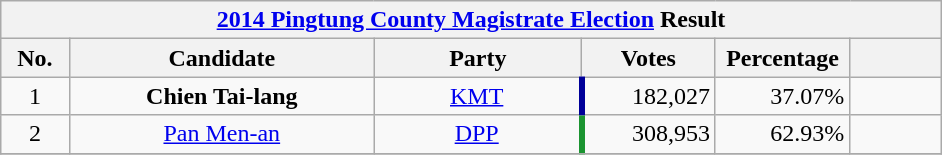<table class="wikitable" style="margin:1em auto; text-align:center">
<tr>
<th colspan="7" width=620px><a href='#'>2014 Pingtung County Magistrate Election</a> Result</th>
</tr>
<tr>
<th width=35>No.</th>
<th width=180>Candidate</th>
<th width=120>Party</th>
<th width=75>Votes</th>
<th width=75>Percentage</th>
<th width=49></th>
</tr>
<tr>
<td>1</td>
<td><strong>Chien Tai-lang</strong></td>
<td><a href='#'>KMT</a></td>
<td style="border-left:4px solid #000099;" align="right">182,027</td>
<td align="right">37.07%</td>
<td align="center"></td>
</tr>
<tr>
<td>2</td>
<td><a href='#'>Pan Men-an</a></td>
<td><a href='#'>DPP</a></td>
<td style="border-left:4px solid #1B9431;" align="right">308,953</td>
<td align="right">62.93%</td>
<td align="center"></td>
</tr>
<tr bgcolor=EEEEEE>
</tr>
</table>
